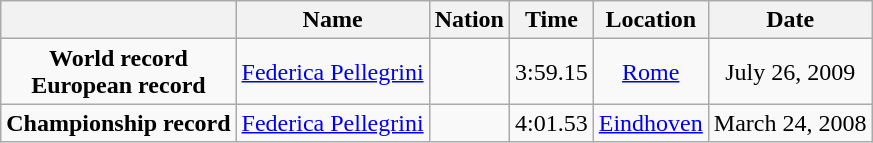<table class=wikitable style=text-align:center>
<tr>
<th></th>
<th>Name</th>
<th>Nation</th>
<th>Time</th>
<th>Location</th>
<th>Date</th>
</tr>
<tr>
<td><strong>World record</strong><br><strong>European record</strong></td>
<td align=left><a href='#'>Federica Pellegrini</a></td>
<td align=left></td>
<td align=left>3:59.15</td>
<td><a href='#'>Rome</a></td>
<td>July 26, 2009</td>
</tr>
<tr>
<td><strong>Championship record</strong></td>
<td align=left><a href='#'>Federica Pellegrini</a></td>
<td align=left></td>
<td align=left>4:01.53</td>
<td><a href='#'>Eindhoven</a></td>
<td>March 24, 2008</td>
</tr>
</table>
